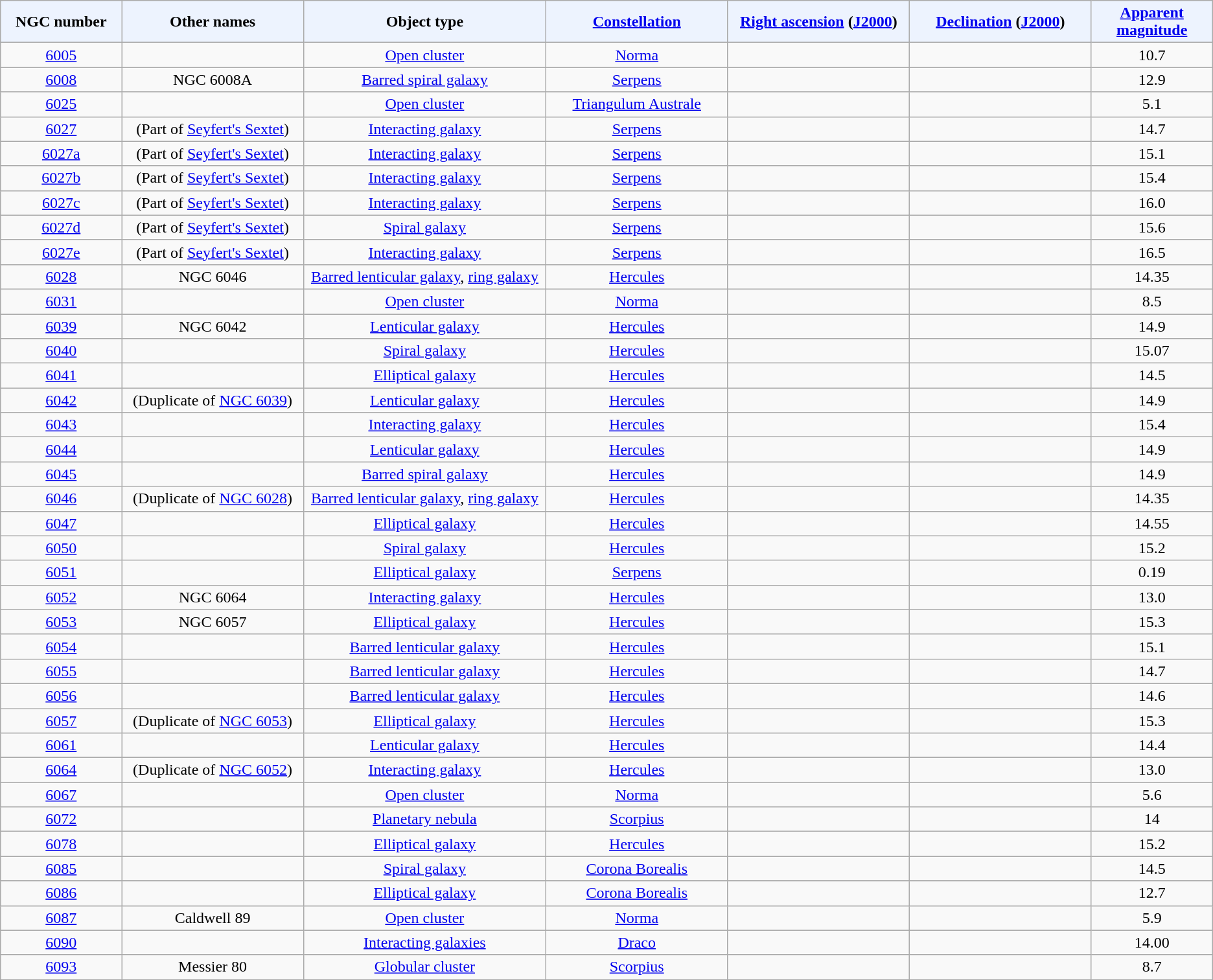<table class="wikitable sortable sticky-header sort-under" style="text-align: center;">
<tr>
<th style="background-color:#edf3fe; width: 10%;">NGC number</th>
<th style="background-color:#edf3fe; width: 15%;">Other names</th>
<th style="background-color:#edf3fe; width: 20%;">Object type</th>
<th style="background-color:#edf3fe; width: 15%;"><a href='#'>Constellation</a></th>
<th style="background-color:#edf3fe; width: 15%;"><a href='#'>Right ascension</a> (<a href='#'>J2000</a>)</th>
<th style="background-color:#edf3fe; width: 15%;"><a href='#'>Declination</a> (<a href='#'>J2000</a>)</th>
<th style="background-color:#edf3fe; width: 10%;"><a href='#'>Apparent magnitude</a></th>
</tr>
<tr>
<td><a href='#'>6005</a></td>
<td></td>
<td><a href='#'>Open cluster</a></td>
<td><a href='#'>Norma</a></td>
<td></td>
<td></td>
<td>10.7</td>
</tr>
<tr>
<td><a href='#'>6008</a></td>
<td>NGC 6008A</td>
<td><a href='#'>Barred spiral galaxy</a></td>
<td><a href='#'>Serpens</a></td>
<td></td>
<td></td>
<td>12.9</td>
</tr>
<tr>
<td><a href='#'>6025</a></td>
<td></td>
<td><a href='#'>Open cluster</a></td>
<td><a href='#'>Triangulum Australe</a></td>
<td></td>
<td></td>
<td>5.1</td>
</tr>
<tr>
<td><a href='#'>6027</a></td>
<td>(Part of <a href='#'>Seyfert's Sextet</a>)</td>
<td><a href='#'>Interacting galaxy</a></td>
<td><a href='#'>Serpens</a></td>
<td></td>
<td></td>
<td>14.7</td>
</tr>
<tr>
<td><a href='#'>6027a</a></td>
<td>(Part of <a href='#'>Seyfert's Sextet</a>)</td>
<td><a href='#'>Interacting galaxy</a></td>
<td><a href='#'>Serpens</a></td>
<td></td>
<td></td>
<td>15.1</td>
</tr>
<tr>
<td><a href='#'>6027b</a></td>
<td>(Part of <a href='#'>Seyfert's Sextet</a>)</td>
<td><a href='#'>Interacting galaxy</a></td>
<td><a href='#'>Serpens</a></td>
<td></td>
<td></td>
<td>15.4</td>
</tr>
<tr>
<td><a href='#'>6027c</a></td>
<td>(Part of <a href='#'>Seyfert's Sextet</a>)</td>
<td><a href='#'>Interacting galaxy</a></td>
<td><a href='#'>Serpens</a></td>
<td></td>
<td></td>
<td>16.0</td>
</tr>
<tr>
<td><a href='#'>6027d</a></td>
<td>(Part of <a href='#'>Seyfert's Sextet</a>)</td>
<td><a href='#'>Spiral galaxy</a></td>
<td><a href='#'>Serpens</a></td>
<td></td>
<td></td>
<td>15.6</td>
</tr>
<tr>
<td><a href='#'>6027e</a></td>
<td>(Part of <a href='#'>Seyfert's Sextet</a>)</td>
<td><a href='#'>Interacting galaxy</a></td>
<td><a href='#'>Serpens</a></td>
<td></td>
<td></td>
<td>16.5</td>
</tr>
<tr>
<td><a href='#'>6028</a></td>
<td>NGC 6046</td>
<td><a href='#'>Barred lenticular galaxy</a>, <a href='#'>ring galaxy</a></td>
<td><a href='#'>Hercules</a></td>
<td></td>
<td></td>
<td>14.35</td>
</tr>
<tr>
<td><a href='#'>6031</a></td>
<td></td>
<td><a href='#'>Open cluster</a></td>
<td><a href='#'>Norma</a></td>
<td></td>
<td></td>
<td>8.5</td>
</tr>
<tr>
<td><a href='#'>6039</a></td>
<td>NGC 6042</td>
<td><a href='#'>Lenticular galaxy</a></td>
<td><a href='#'>Hercules</a></td>
<td></td>
<td></td>
<td>14.9</td>
</tr>
<tr>
<td><a href='#'>6040</a></td>
<td></td>
<td><a href='#'>Spiral galaxy</a></td>
<td><a href='#'>Hercules</a></td>
<td></td>
<td></td>
<td>15.07</td>
</tr>
<tr>
<td><a href='#'>6041</a></td>
<td></td>
<td><a href='#'>Elliptical galaxy</a></td>
<td><a href='#'>Hercules</a></td>
<td></td>
<td></td>
<td>14.5</td>
</tr>
<tr>
<td><a href='#'>6042</a></td>
<td>(Duplicate of <a href='#'>NGC 6039</a>)</td>
<td><a href='#'>Lenticular galaxy</a></td>
<td><a href='#'>Hercules</a></td>
<td></td>
<td></td>
<td>14.9</td>
</tr>
<tr>
<td><a href='#'>6043</a></td>
<td></td>
<td><a href='#'>Interacting galaxy</a></td>
<td><a href='#'>Hercules</a></td>
<td></td>
<td></td>
<td>15.4</td>
</tr>
<tr>
<td><a href='#'>6044</a></td>
<td></td>
<td><a href='#'>Lenticular galaxy</a></td>
<td><a href='#'>Hercules</a></td>
<td></td>
<td></td>
<td>14.9</td>
</tr>
<tr>
<td><a href='#'>6045</a></td>
<td></td>
<td><a href='#'>Barred spiral galaxy</a></td>
<td><a href='#'>Hercules</a></td>
<td></td>
<td></td>
<td>14.9</td>
</tr>
<tr>
<td><a href='#'>6046</a></td>
<td>(Duplicate of <a href='#'>NGC 6028</a>)</td>
<td><a href='#'>Barred lenticular galaxy</a>, <a href='#'>ring galaxy</a></td>
<td><a href='#'>Hercules</a></td>
<td></td>
<td></td>
<td>14.35</td>
</tr>
<tr>
<td><a href='#'>6047</a></td>
<td></td>
<td><a href='#'>Elliptical galaxy</a></td>
<td><a href='#'>Hercules</a></td>
<td></td>
<td></td>
<td>14.55</td>
</tr>
<tr>
<td><a href='#'>6050</a></td>
<td></td>
<td><a href='#'>Spiral galaxy</a></td>
<td><a href='#'>Hercules</a></td>
<td></td>
<td></td>
<td>15.2</td>
</tr>
<tr>
<td><a href='#'>6051</a></td>
<td></td>
<td><a href='#'>Elliptical galaxy</a></td>
<td><a href='#'>Serpens</a></td>
<td></td>
<td></td>
<td>0.19</td>
</tr>
<tr>
<td><a href='#'>6052</a></td>
<td>NGC 6064</td>
<td><a href='#'>Interacting galaxy</a></td>
<td><a href='#'>Hercules</a></td>
<td></td>
<td></td>
<td>13.0</td>
</tr>
<tr>
<td><a href='#'>6053</a></td>
<td>NGC 6057</td>
<td><a href='#'>Elliptical galaxy</a></td>
<td><a href='#'>Hercules</a></td>
<td></td>
<td></td>
<td>15.3</td>
</tr>
<tr>
<td><a href='#'>6054</a></td>
<td></td>
<td><a href='#'>Barred lenticular galaxy</a></td>
<td><a href='#'>Hercules</a></td>
<td></td>
<td></td>
<td>15.1</td>
</tr>
<tr>
<td><a href='#'>6055</a></td>
<td></td>
<td><a href='#'>Barred lenticular galaxy</a></td>
<td><a href='#'>Hercules</a></td>
<td></td>
<td></td>
<td>14.7</td>
</tr>
<tr>
<td><a href='#'>6056</a></td>
<td></td>
<td><a href='#'>Barred lenticular galaxy</a></td>
<td><a href='#'>Hercules</a></td>
<td></td>
<td></td>
<td>14.6</td>
</tr>
<tr>
<td><a href='#'>6057</a></td>
<td>(Duplicate of <a href='#'>NGC 6053</a>)</td>
<td><a href='#'>Elliptical galaxy</a></td>
<td><a href='#'>Hercules</a></td>
<td></td>
<td></td>
<td>15.3</td>
</tr>
<tr>
<td><a href='#'>6061</a></td>
<td></td>
<td><a href='#'>Lenticular galaxy</a></td>
<td><a href='#'>Hercules</a></td>
<td></td>
<td></td>
<td>14.4</td>
</tr>
<tr>
<td><a href='#'>6064</a></td>
<td>(Duplicate of <a href='#'>NGC 6052</a>)</td>
<td><a href='#'>Interacting galaxy</a></td>
<td><a href='#'>Hercules</a></td>
<td></td>
<td></td>
<td>13.0</td>
</tr>
<tr>
<td><a href='#'>6067</a></td>
<td></td>
<td><a href='#'>Open cluster</a></td>
<td><a href='#'>Norma</a></td>
<td></td>
<td></td>
<td>5.6</td>
</tr>
<tr>
<td><a href='#'>6072</a></td>
<td></td>
<td><a href='#'>Planetary nebula</a></td>
<td><a href='#'>Scorpius</a></td>
<td></td>
<td></td>
<td>14</td>
</tr>
<tr>
<td><a href='#'>6078</a></td>
<td></td>
<td><a href='#'>Elliptical galaxy</a></td>
<td><a href='#'>Hercules</a></td>
<td></td>
<td></td>
<td>15.2</td>
</tr>
<tr>
<td><a href='#'>6085</a></td>
<td></td>
<td><a href='#'>Spiral galaxy</a></td>
<td><a href='#'>Corona Borealis</a></td>
<td></td>
<td></td>
<td>14.5</td>
</tr>
<tr>
<td><a href='#'>6086</a></td>
<td></td>
<td><a href='#'>Elliptical galaxy</a></td>
<td><a href='#'>Corona Borealis</a></td>
<td></td>
<td></td>
<td>12.7</td>
</tr>
<tr>
<td><a href='#'>6087</a></td>
<td>Caldwell 89</td>
<td><a href='#'>Open cluster</a></td>
<td><a href='#'>Norma</a></td>
<td></td>
<td></td>
<td>5.9</td>
</tr>
<tr>
<td><a href='#'>6090</a></td>
<td></td>
<td><a href='#'>Interacting galaxies</a></td>
<td><a href='#'>Draco</a></td>
<td></td>
<td></td>
<td>14.00</td>
</tr>
<tr>
<td><a href='#'>6093</a></td>
<td>Messier 80</td>
<td><a href='#'>Globular cluster</a></td>
<td><a href='#'>Scorpius</a></td>
<td></td>
<td></td>
<td>8.7</td>
</tr>
<tr>
</tr>
</table>
